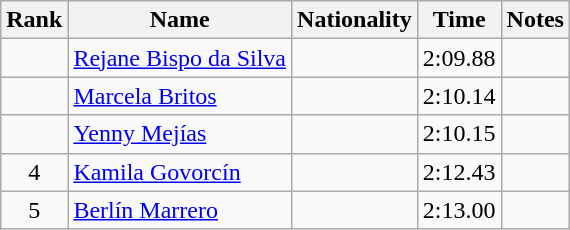<table class="wikitable sortable" style="text-align:center">
<tr>
<th>Rank</th>
<th>Name</th>
<th>Nationality</th>
<th>Time</th>
<th>Notes</th>
</tr>
<tr>
<td align=center></td>
<td align=left><a href='#'>Rejane Bispo da Silva</a></td>
<td align=left></td>
<td>2:09.88</td>
<td></td>
</tr>
<tr>
<td align=center></td>
<td align=left><a href='#'>Marcela Britos</a></td>
<td align=left></td>
<td>2:10.14</td>
<td></td>
</tr>
<tr>
<td align=center></td>
<td align=left><a href='#'>Yenny Mejías</a></td>
<td align=left></td>
<td>2:10.15</td>
<td></td>
</tr>
<tr>
<td align=center>4</td>
<td align=left><a href='#'>Kamila Govorcín</a></td>
<td align=left></td>
<td>2:12.43</td>
<td></td>
</tr>
<tr>
<td align=center>5</td>
<td align=left><a href='#'>Berlín Marrero</a></td>
<td align=left></td>
<td>2:13.00</td>
<td></td>
</tr>
</table>
